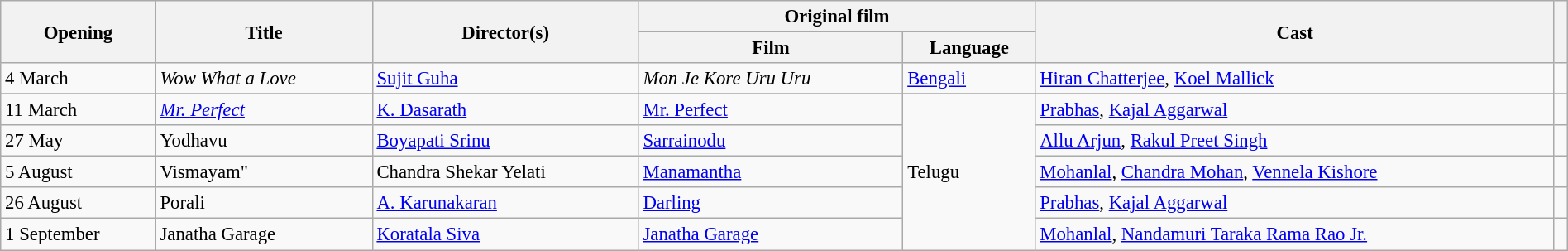<table class="wikitable sortable"  style="width:100%; font-size:95%;">
<tr>
<th scope="col" rowspan="2">Opening</th>
<th scope="col" rowspan="2">Title</th>
<th scope="col" rowspan="2">Director(s)</th>
<th scope="col" colspan="2">Original film</th>
<th scope="col" rowspan="2">Cast</th>
<th scope="col" rowspan="2" class="unsortable"></th>
</tr>
<tr>
<th scope="col">Film</th>
<th scope="col">Language</th>
</tr>
<tr>
<td>4 March</td>
<td><em>Wow What a Love</em></td>
<td><a href='#'>Sujit Guha</a></td>
<td><em>Mon Je Kore Uru Uru</em></td>
<td><a href='#'>Bengali</a></td>
<td><a href='#'>Hiran Chatterjee</a>, <a href='#'>Koel Mallick</a></td>
<td></td>
</tr>
<tr>
</tr>
<tr>
<td>11 March</td>
<td><em><a href='#'>Mr. Perfect</a><strong></td>
<td><a href='#'>K. Dasarath</a></td>
<td></em><a href='#'>Mr. Perfect</a><em></td>
<td rowspan="5">Telugu</td>
<td><a href='#'>Prabhas</a>, <a href='#'>Kajal Aggarwal</a></td>
<td></td>
</tr>
<tr>
<td>27 May</td>
<td></em>Yodhavu<em></td>
<td><a href='#'>Boyapati Srinu</a></td>
<td></em><a href='#'>Sarrainodu</a><em></td>
<td><a href='#'>Allu Arjun</a>, <a href='#'>Rakul Preet Singh</a></td>
<td></td>
</tr>
<tr>
<td>5 August</td>
<td></em>Vismayam"<em></td>
<td>Chandra Shekar Yelati</td>
<td></em><a href='#'>Manamantha</a><em></td>
<td><a href='#'>Mohanlal</a>, <a href='#'>Chandra Mohan</a>, <a href='#'>Vennela Kishore</a></td>
<td></td>
</tr>
<tr>
<td>26 August</td>
<td></em>Porali<em></td>
<td><a href='#'>A. Karunakaran</a></td>
<td></em><a href='#'>Darling</a><em></td>
<td><a href='#'>Prabhas</a>, <a href='#'>Kajal Aggarwal</a></td>
<td></td>
</tr>
<tr>
<td>1 September</td>
<td></em>Janatha Garage<em></td>
<td><a href='#'>Koratala Siva</a></td>
<td></em><a href='#'>Janatha Garage</a><em></td>
<td><a href='#'>Mohanlal</a>, <a href='#'>Nandamuri Taraka Rama Rao Jr.</a></td>
<td></td>
</tr>
</table>
